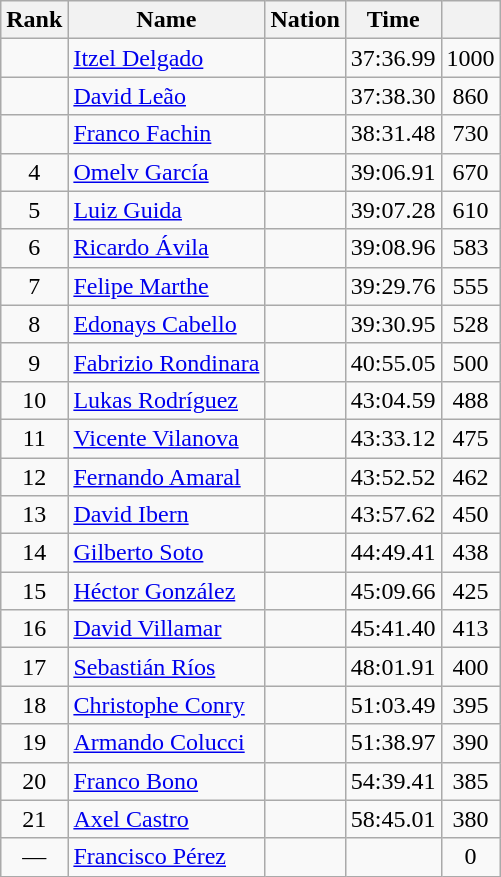<table class="wikitable sortable" style="text-align:center">
<tr>
<th>Rank</th>
<th>Name</th>
<th>Nation</th>
<th>Time</th>
<th></th>
</tr>
<tr>
<td></td>
<td align=left><a href='#'>Itzel Delgado</a></td>
<td align=left></td>
<td>37:36.99</td>
<td>1000</td>
</tr>
<tr>
<td></td>
<td align=left><a href='#'>David Leão</a></td>
<td align=left></td>
<td>37:38.30</td>
<td>860</td>
</tr>
<tr>
<td></td>
<td align=left><a href='#'>Franco Fachin</a></td>
<td align=left></td>
<td>38:31.48</td>
<td>730</td>
</tr>
<tr>
<td>4</td>
<td align=left><a href='#'>Omelv García</a></td>
<td align=left></td>
<td>39:06.91</td>
<td>670</td>
</tr>
<tr>
<td>5</td>
<td align=left><a href='#'>Luiz Guida</a></td>
<td align=left></td>
<td>39:07.28</td>
<td>610</td>
</tr>
<tr>
<td>6</td>
<td align=left><a href='#'>Ricardo Ávila</a></td>
<td align=left></td>
<td>39:08.96</td>
<td>583</td>
</tr>
<tr>
<td>7</td>
<td align=left><a href='#'>Felipe Marthe</a></td>
<td align=left></td>
<td>39:29.76</td>
<td>555</td>
</tr>
<tr>
<td>8</td>
<td align=left><a href='#'>Edonays Cabello</a></td>
<td align=left></td>
<td>39:30.95</td>
<td>528</td>
</tr>
<tr>
<td>9</td>
<td align=left><a href='#'>Fabrizio Rondinara</a></td>
<td align=left></td>
<td>40:55.05</td>
<td>500</td>
</tr>
<tr>
<td>10</td>
<td align=left><a href='#'>Lukas Rodríguez</a></td>
<td align=left></td>
<td>43:04.59</td>
<td>488</td>
</tr>
<tr>
<td>11</td>
<td align=left><a href='#'>Vicente Vilanova</a></td>
<td align=left></td>
<td>43:33.12</td>
<td>475</td>
</tr>
<tr>
<td>12</td>
<td align=left><a href='#'>Fernando Amaral</a></td>
<td align=left></td>
<td>43:52.52</td>
<td>462</td>
</tr>
<tr>
<td>13</td>
<td align=left><a href='#'>David Ibern</a></td>
<td align=left></td>
<td>43:57.62</td>
<td>450</td>
</tr>
<tr>
<td>14</td>
<td align=left><a href='#'>Gilberto Soto</a></td>
<td align=left></td>
<td>44:49.41</td>
<td>438</td>
</tr>
<tr>
<td>15</td>
<td align=left><a href='#'>Héctor González</a></td>
<td align=left></td>
<td>45:09.66</td>
<td>425</td>
</tr>
<tr>
<td>16</td>
<td align=left><a href='#'>David Villamar</a></td>
<td align=left></td>
<td>45:41.40</td>
<td>413</td>
</tr>
<tr>
<td>17</td>
<td align=left><a href='#'>Sebastián Ríos</a></td>
<td align=left></td>
<td>48:01.91</td>
<td>400</td>
</tr>
<tr>
<td>18</td>
<td align=left><a href='#'>Christophe Conry</a></td>
<td align=left></td>
<td>51:03.49</td>
<td>395</td>
</tr>
<tr>
<td>19</td>
<td align=left><a href='#'>Armando Colucci</a></td>
<td align=left></td>
<td>51:38.97</td>
<td>390</td>
</tr>
<tr>
<td>20</td>
<td align=left><a href='#'>Franco Bono</a></td>
<td align=left></td>
<td>54:39.41</td>
<td>385</td>
</tr>
<tr>
<td>21</td>
<td align=left><a href='#'>Axel Castro</a></td>
<td align=left></td>
<td>58:45.01</td>
<td>380</td>
</tr>
<tr>
<td>—</td>
<td align=left><a href='#'>Francisco Pérez</a></td>
<td align=left></td>
<td></td>
<td>0</td>
</tr>
</table>
